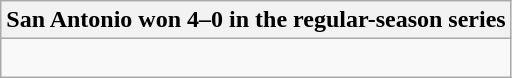<table class="wikitable collapsible collapsed">
<tr>
<th>San Antonio won 4–0 in the regular-season series</th>
</tr>
<tr>
<td><br>


</td>
</tr>
</table>
